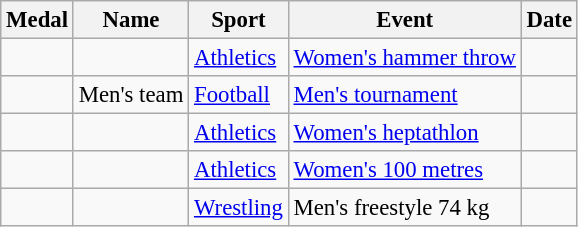<table class="wikitable sortable" style="font-size:95%">
<tr>
<th>Medal</th>
<th>Name</th>
<th>Sport</th>
<th>Event</th>
<th>Date</th>
</tr>
<tr>
<td></td>
<td></td>
<td><a href='#'>Athletics</a></td>
<td><a href='#'>Women's hammer throw</a></td>
<td></td>
</tr>
<tr>
<td></td>
<td>Men's team</td>
<td><a href='#'>Football</a></td>
<td><a href='#'>Men's tournament</a></td>
<td></td>
</tr>
<tr>
<td></td>
<td></td>
<td><a href='#'>Athletics</a></td>
<td><a href='#'>Women's heptathlon</a></td>
<td></td>
</tr>
<tr>
<td></td>
<td></td>
<td><a href='#'>Athletics</a></td>
<td><a href='#'>Women's 100 metres</a></td>
<td></td>
</tr>
<tr>
<td></td>
<td></td>
<td><a href='#'>Wrestling</a></td>
<td>Men's freestyle 74 kg</td>
<td></td>
</tr>
</table>
